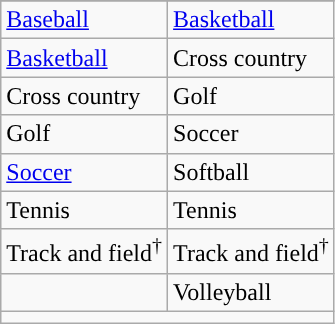<table class="wikitable">
<tr>
</tr>
<tr>
<td><a href='#'>Baseball</a></td>
<td><a href='#'>Basketball</a></td>
</tr>
<tr>
<td><a href='#'>Basketball</a></td>
<td>Cross country</td>
</tr>
<tr>
<td>Cross country</td>
<td>Golf</td>
</tr>
<tr>
<td>Golf</td>
<td>Soccer</td>
</tr>
<tr>
<td><a href='#'>Soccer</a></td>
<td>Softball</td>
</tr>
<tr>
<td>Tennis</td>
<td>Tennis</td>
</tr>
<tr>
<td>Track and field<sup>†</sup></td>
<td>Track and field<sup>†</sup></td>
</tr>
<tr>
<td></td>
<td>Volleyball</td>
</tr>
<tr>
<td colspan="2"></td>
</tr>
</table>
